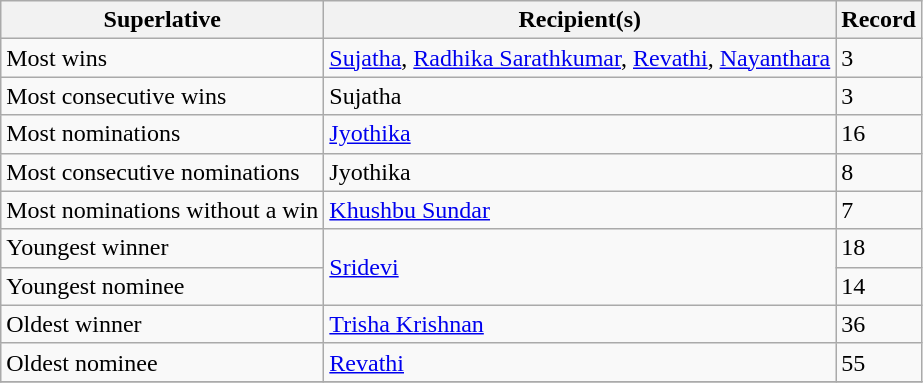<table class="wikitable">
<tr>
<th scope="col">Superlative</th>
<th scope="col">Recipient(s)</th>
<th scope="col">Record</th>
</tr>
<tr>
<td>Most wins</td>
<td><a href='#'>Sujatha</a>, <a href='#'>Radhika Sarathkumar</a>, <a href='#'>Revathi</a>, <a href='#'>Nayanthara</a></td>
<td>3</td>
</tr>
<tr>
<td>Most consecutive wins</td>
<td>Sujatha</td>
<td>3</td>
</tr>
<tr>
<td>Most nominations</td>
<td><a href='#'>Jyothika</a></td>
<td>16</td>
</tr>
<tr>
<td>Most consecutive nominations</td>
<td>Jyothika</td>
<td>8</td>
</tr>
<tr>
<td>Most nominations without a win</td>
<td><a href='#'>Khushbu Sundar</a></td>
<td>7</td>
</tr>
<tr>
<td>Youngest winner</td>
<td rowspan="2"><a href='#'>Sridevi</a></td>
<td>18</td>
</tr>
<tr>
<td>Youngest nominee</td>
<td>14</td>
</tr>
<tr>
<td>Oldest winner</td>
<td><a href='#'>Trisha Krishnan</a></td>
<td>36</td>
</tr>
<tr>
<td>Oldest nominee</td>
<td><a href='#'>Revathi</a></td>
<td>55</td>
</tr>
<tr>
</tr>
</table>
